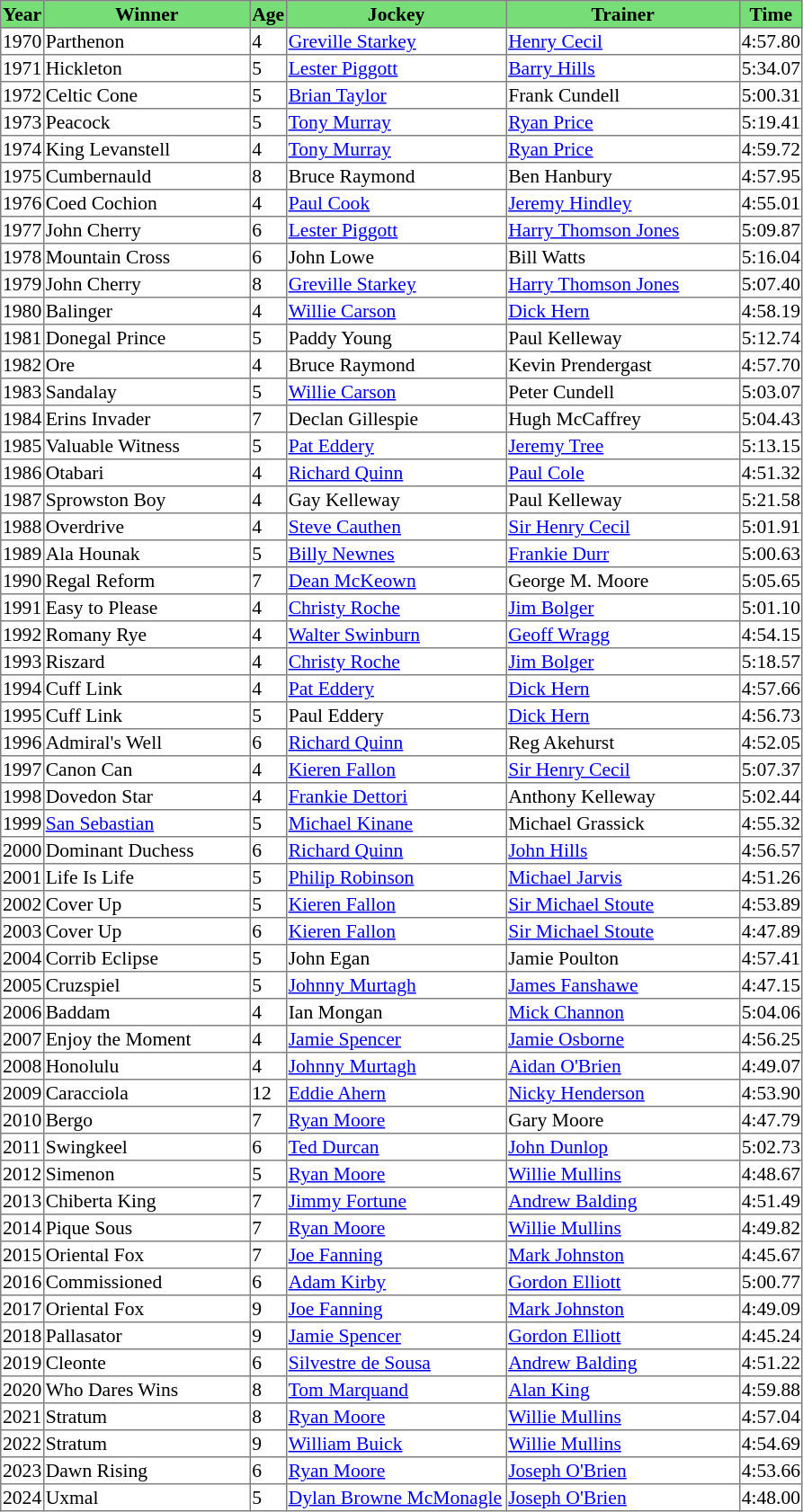<table class = "sortable" | border="1" style="border-collapse: collapse; font-size:90%">
<tr bgcolor="#77dd77" align="center">
<th>Year</th>
<th>Winner</th>
<th>Age</th>
<th>Jockey</th>
<th>Trainer</th>
<th>Time</th>
</tr>
<tr>
<td>1970</td>
<td width=150px>Parthenon</td>
<td>4</td>
<td width=160px><a href='#'>Greville Starkey</a></td>
<td width=170px><a href='#'>Henry Cecil</a></td>
<td>4:57.80</td>
</tr>
<tr>
<td>1971</td>
<td>Hickleton</td>
<td>5</td>
<td><a href='#'>Lester Piggott</a></td>
<td><a href='#'>Barry Hills</a></td>
<td>5:34.07</td>
</tr>
<tr>
<td>1972</td>
<td>Celtic Cone</td>
<td>5</td>
<td><a href='#'>Brian Taylor</a></td>
<td>Frank Cundell</td>
<td>5:00.31</td>
</tr>
<tr>
<td>1973</td>
<td>Peacock</td>
<td>5</td>
<td><a href='#'>Tony Murray</a></td>
<td><a href='#'>Ryan Price</a></td>
<td>5:19.41</td>
</tr>
<tr>
<td>1974</td>
<td>King Levanstell</td>
<td>4</td>
<td><a href='#'>Tony Murray</a></td>
<td><a href='#'>Ryan Price</a></td>
<td>4:59.72</td>
</tr>
<tr>
<td>1975</td>
<td>Cumbernauld</td>
<td>8</td>
<td>Bruce Raymond</td>
<td>Ben Hanbury</td>
<td>4:57.95</td>
</tr>
<tr>
<td>1976</td>
<td>Coed  Cochion</td>
<td>4</td>
<td><a href='#'>Paul Cook</a></td>
<td><a href='#'>Jeremy Hindley</a></td>
<td>4:55.01</td>
</tr>
<tr>
<td>1977</td>
<td>John Cherry</td>
<td>6</td>
<td><a href='#'>Lester Piggott</a></td>
<td><a href='#'>Harry Thomson Jones</a></td>
<td>5:09.87</td>
</tr>
<tr>
<td>1978</td>
<td>Mountain Cross</td>
<td>6</td>
<td>John Lowe</td>
<td>Bill Watts</td>
<td>5:16.04</td>
</tr>
<tr>
<td>1979</td>
<td>John Cherry</td>
<td>8</td>
<td><a href='#'>Greville Starkey</a></td>
<td><a href='#'>Harry Thomson Jones</a></td>
<td>5:07.40</td>
</tr>
<tr>
<td>1980</td>
<td>Balinger</td>
<td>4</td>
<td><a href='#'>Willie Carson</a></td>
<td><a href='#'>Dick Hern</a></td>
<td>4:58.19</td>
</tr>
<tr>
<td>1981</td>
<td>Donegal Prince</td>
<td>5</td>
<td>Paddy Young</td>
<td>Paul Kelleway</td>
<td>5:12.74</td>
</tr>
<tr>
<td>1982</td>
<td>Ore</td>
<td>4</td>
<td>Bruce Raymond</td>
<td>Kevin Prendergast</td>
<td>4:57.70</td>
</tr>
<tr>
<td>1983</td>
<td>Sandalay</td>
<td>5</td>
<td><a href='#'>Willie Carson</a></td>
<td>Peter Cundell</td>
<td>5:03.07</td>
</tr>
<tr>
<td>1984</td>
<td>Erins Invader</td>
<td>7</td>
<td>Declan Gillespie</td>
<td>Hugh McCaffrey</td>
<td>5:04.43</td>
</tr>
<tr>
<td>1985</td>
<td>Valuable Witness</td>
<td>5</td>
<td><a href='#'>Pat Eddery</a></td>
<td><a href='#'>Jeremy Tree</a></td>
<td>5:13.15</td>
</tr>
<tr>
<td>1986</td>
<td>Otabari</td>
<td>4</td>
<td><a href='#'>Richard Quinn</a></td>
<td><a href='#'>Paul Cole</a></td>
<td>4:51.32</td>
</tr>
<tr>
<td>1987</td>
<td>Sprowston Boy</td>
<td>4</td>
<td>Gay Kelleway</td>
<td>Paul Kelleway</td>
<td>5:21.58</td>
</tr>
<tr>
<td>1988</td>
<td>Overdrive</td>
<td>4</td>
<td><a href='#'>Steve Cauthen</a></td>
<td><a href='#'>Sir Henry Cecil</a></td>
<td>5:01.91</td>
</tr>
<tr>
<td>1989</td>
<td>Ala Hounak</td>
<td>5</td>
<td><a href='#'>Billy Newnes</a></td>
<td><a href='#'>Frankie Durr</a></td>
<td>5:00.63</td>
</tr>
<tr>
<td>1990</td>
<td>Regal Reform</td>
<td>7</td>
<td><a href='#'>Dean McKeown</a></td>
<td>George M. Moore</td>
<td>5:05.65</td>
</tr>
<tr>
<td>1991</td>
<td>Easy to Please</td>
<td>4</td>
<td><a href='#'>Christy Roche</a></td>
<td><a href='#'>Jim Bolger</a></td>
<td>5:01.10</td>
</tr>
<tr>
<td>1992</td>
<td>Romany Rye</td>
<td>4</td>
<td><a href='#'>Walter Swinburn</a></td>
<td><a href='#'>Geoff Wragg</a></td>
<td>4:54.15</td>
</tr>
<tr>
<td>1993</td>
<td>Riszard</td>
<td>4</td>
<td><a href='#'>Christy Roche</a></td>
<td><a href='#'>Jim Bolger</a></td>
<td>5:18.57</td>
</tr>
<tr>
<td>1994</td>
<td>Cuff Link</td>
<td>4</td>
<td><a href='#'>Pat Eddery</a></td>
<td><a href='#'>Dick Hern</a></td>
<td>4:57.66</td>
</tr>
<tr>
<td>1995</td>
<td>Cuff Link</td>
<td>5</td>
<td>Paul Eddery</td>
<td><a href='#'>Dick Hern</a></td>
<td>4:56.73</td>
</tr>
<tr>
<td>1996</td>
<td>Admiral's Well</td>
<td>6</td>
<td><a href='#'>Richard Quinn</a></td>
<td>Reg Akehurst</td>
<td>4:52.05</td>
</tr>
<tr>
<td>1997</td>
<td>Canon Can</td>
<td>4</td>
<td><a href='#'>Kieren Fallon</a></td>
<td><a href='#'>Sir Henry Cecil</a></td>
<td>5:07.37</td>
</tr>
<tr>
<td>1998</td>
<td>Dovedon Star</td>
<td>4</td>
<td><a href='#'>Frankie Dettori</a></td>
<td>Anthony Kelleway</td>
<td>5:02.44</td>
</tr>
<tr>
<td>1999</td>
<td><a href='#'>San Sebastian</a></td>
<td>5</td>
<td><a href='#'>Michael Kinane</a></td>
<td>Michael Grassick</td>
<td>4:55.32</td>
</tr>
<tr>
<td>2000</td>
<td>Dominant Duchess</td>
<td>6</td>
<td><a href='#'>Richard Quinn</a></td>
<td><a href='#'>John Hills</a></td>
<td>4:56.57</td>
</tr>
<tr>
<td>2001</td>
<td>Life Is Life</td>
<td>5</td>
<td><a href='#'>Philip Robinson</a></td>
<td><a href='#'>Michael Jarvis</a></td>
<td>4:51.26</td>
</tr>
<tr>
<td>2002</td>
<td>Cover Up</td>
<td>5</td>
<td><a href='#'>Kieren Fallon</a></td>
<td><a href='#'>Sir Michael Stoute</a></td>
<td>4:53.89</td>
</tr>
<tr>
<td>2003</td>
<td>Cover Up</td>
<td>6</td>
<td><a href='#'>Kieren Fallon</a></td>
<td><a href='#'>Sir Michael Stoute</a></td>
<td>4:47.89</td>
</tr>
<tr>
<td>2004</td>
<td>Corrib Eclipse</td>
<td>5</td>
<td>John Egan</td>
<td>Jamie Poulton</td>
<td>4:57.41</td>
</tr>
<tr>
<td>2005</td>
<td>Cruzspiel </td>
<td>5</td>
<td><a href='#'>Johnny Murtagh</a></td>
<td><a href='#'>James Fanshawe</a></td>
<td>4:47.15</td>
</tr>
<tr>
<td>2006</td>
<td>Baddam</td>
<td>4</td>
<td>Ian Mongan</td>
<td><a href='#'>Mick Channon</a></td>
<td>5:04.06</td>
</tr>
<tr>
<td>2007</td>
<td>Enjoy the Moment</td>
<td>4</td>
<td><a href='#'>Jamie Spencer</a></td>
<td><a href='#'>Jamie Osborne</a></td>
<td>4:56.25</td>
</tr>
<tr>
<td>2008</td>
<td>Honolulu</td>
<td>4</td>
<td><a href='#'>Johnny Murtagh</a></td>
<td><a href='#'>Aidan O'Brien</a></td>
<td>4:49.07</td>
</tr>
<tr>
<td>2009</td>
<td>Caracciola</td>
<td>12</td>
<td><a href='#'>Eddie Ahern</a></td>
<td><a href='#'>Nicky Henderson</a></td>
<td>4:53.90</td>
</tr>
<tr>
<td>2010</td>
<td>Bergo</td>
<td>7</td>
<td><a href='#'>Ryan Moore</a></td>
<td>Gary Moore</td>
<td>4:47.79</td>
</tr>
<tr>
<td>2011</td>
<td>Swingkeel</td>
<td>6</td>
<td><a href='#'>Ted Durcan</a></td>
<td><a href='#'>John Dunlop</a></td>
<td>5:02.73</td>
</tr>
<tr>
<td>2012</td>
<td>Simenon</td>
<td>5</td>
<td><a href='#'>Ryan Moore</a></td>
<td><a href='#'>Willie Mullins</a></td>
<td>4:48.67</td>
</tr>
<tr>
<td>2013</td>
<td>Chiberta King</td>
<td>7</td>
<td><a href='#'>Jimmy Fortune</a></td>
<td><a href='#'>Andrew Balding</a></td>
<td>4:51.49</td>
</tr>
<tr>
<td>2014</td>
<td>Pique Sous</td>
<td>7</td>
<td><a href='#'>Ryan Moore</a></td>
<td><a href='#'>Willie Mullins</a></td>
<td>4:49.82</td>
</tr>
<tr>
<td>2015</td>
<td>Oriental Fox</td>
<td>7</td>
<td><a href='#'>Joe Fanning</a></td>
<td><a href='#'>Mark Johnston</a></td>
<td>4:45.67</td>
</tr>
<tr>
<td>2016</td>
<td>Commissioned</td>
<td>6</td>
<td><a href='#'>Adam Kirby</a></td>
<td><a href='#'>Gordon Elliott</a></td>
<td>5:00.77</td>
</tr>
<tr>
<td>2017</td>
<td>Oriental Fox</td>
<td>9</td>
<td><a href='#'>Joe Fanning</a></td>
<td><a href='#'>Mark Johnston</a></td>
<td>4:49.09</td>
</tr>
<tr>
<td>2018</td>
<td>Pallasator</td>
<td>9</td>
<td><a href='#'>Jamie Spencer</a></td>
<td><a href='#'>Gordon Elliott</a></td>
<td>4:45.24</td>
</tr>
<tr>
<td>2019</td>
<td>Cleonte</td>
<td>6</td>
<td><a href='#'>Silvestre de Sousa</a></td>
<td><a href='#'>Andrew Balding</a></td>
<td>4:51.22</td>
</tr>
<tr>
<td>2020</td>
<td>Who Dares Wins</td>
<td>8</td>
<td><a href='#'>Tom Marquand</a></td>
<td><a href='#'>Alan King</a></td>
<td>4:59.88</td>
</tr>
<tr>
<td>2021</td>
<td>Stratum</td>
<td>8</td>
<td><a href='#'>Ryan Moore</a></td>
<td><a href='#'>Willie Mullins</a></td>
<td>4:57.04</td>
</tr>
<tr>
<td>2022</td>
<td>Stratum</td>
<td>9</td>
<td><a href='#'>William Buick</a></td>
<td><a href='#'>Willie Mullins</a></td>
<td>4:54.69</td>
</tr>
<tr>
<td>2023</td>
<td>Dawn Rising</td>
<td>6</td>
<td><a href='#'>Ryan Moore</a></td>
<td><a href='#'>Joseph O'Brien</a></td>
<td>4:53.66</td>
</tr>
<tr>
<td>2024</td>
<td>Uxmal</td>
<td>5</td>
<td><a href='#'>Dylan Browne McMonagle</a></td>
<td><a href='#'>Joseph O'Brien</a></td>
<td>4:48.00</td>
</tr>
</table>
